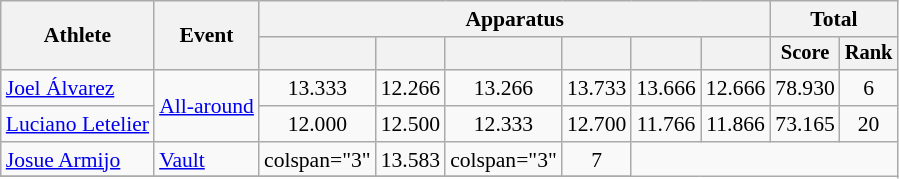<table class=wikitable style=font-size:90%;text-align:center>
<tr>
<th rowspan=2>Athlete</th>
<th rowspan=2>Event</th>
<th colspan=6>Apparatus</th>
<th colspan=2>Total</th>
</tr>
<tr style=font-size:95%>
<th></th>
<th></th>
<th></th>
<th></th>
<th></th>
<th></th>
<th>Score</th>
<th>Rank</th>
</tr>
<tr>
<td align=left><a href='#'>Joel Álvarez</a></td>
<td align=left rowspan=2><a href='#'>All-around</a></td>
<td>13.333</td>
<td>12.266</td>
<td>13.266</td>
<td>13.733</td>
<td>13.666</td>
<td>12.666</td>
<td>78.930</td>
<td>6</td>
</tr>
<tr>
<td align=left><a href='#'>Luciano Letelier</a></td>
<td>12.000</td>
<td>12.500</td>
<td>12.333</td>
<td>12.700</td>
<td>11.766</td>
<td>11.866</td>
<td>73.165</td>
<td>20</td>
</tr>
<tr>
<td align=left><a href='#'>Josue Armijo</a></td>
<td align=left><a href='#'>Vault</a></td>
<td>colspan="3" </td>
<td>13.583</td>
<td>colspan="3" </td>
<td>7</td>
</tr>
<tr>
</tr>
</table>
